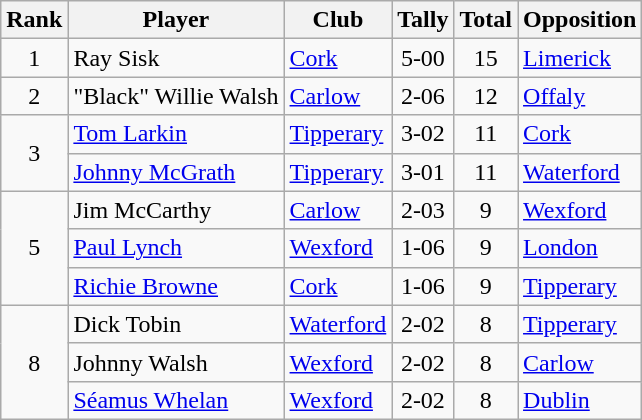<table class="wikitable">
<tr>
<th>Rank</th>
<th>Player</th>
<th>Club</th>
<th>Tally</th>
<th>Total</th>
<th>Opposition</th>
</tr>
<tr>
<td rowspan="1" style="text-align:center;">1</td>
<td>Ray Sisk</td>
<td><a href='#'>Cork</a></td>
<td align=center>5-00</td>
<td align=center>15</td>
<td><a href='#'>Limerick</a></td>
</tr>
<tr>
<td rowspan="1" style="text-align:center;">2</td>
<td>"Black" Willie Walsh</td>
<td><a href='#'>Carlow</a></td>
<td align=center>2-06</td>
<td align=center>12</td>
<td><a href='#'>Offaly</a></td>
</tr>
<tr>
<td rowspan="2" style="text-align:center;">3</td>
<td><a href='#'>Tom Larkin</a></td>
<td><a href='#'>Tipperary</a></td>
<td align=center>3-02</td>
<td align=center>11</td>
<td><a href='#'>Cork</a></td>
</tr>
<tr>
<td><a href='#'>Johnny McGrath</a></td>
<td><a href='#'>Tipperary</a></td>
<td align=center>3-01</td>
<td align=center>11</td>
<td><a href='#'>Waterford</a></td>
</tr>
<tr>
<td rowspan="3" style="text-align:center;">5</td>
<td>Jim McCarthy</td>
<td><a href='#'>Carlow</a></td>
<td align=center>2-03</td>
<td align=center>9</td>
<td><a href='#'>Wexford</a></td>
</tr>
<tr>
<td><a href='#'>Paul Lynch</a></td>
<td><a href='#'>Wexford</a></td>
<td align=center>1-06</td>
<td align=center>9</td>
<td><a href='#'>London</a></td>
</tr>
<tr>
<td><a href='#'>Richie Browne</a></td>
<td><a href='#'>Cork</a></td>
<td align=center>1-06</td>
<td align=center>9</td>
<td><a href='#'>Tipperary</a></td>
</tr>
<tr>
<td rowspan="3" style="text-align:center;">8</td>
<td>Dick Tobin</td>
<td><a href='#'>Waterford</a></td>
<td align=center>2-02</td>
<td align=center>8</td>
<td><a href='#'>Tipperary</a></td>
</tr>
<tr>
<td>Johnny Walsh</td>
<td><a href='#'>Wexford</a></td>
<td align=center>2-02</td>
<td align=center>8</td>
<td><a href='#'>Carlow</a></td>
</tr>
<tr>
<td><a href='#'>Séamus Whelan</a></td>
<td><a href='#'>Wexford</a></td>
<td align=center>2-02</td>
<td align=center>8</td>
<td><a href='#'>Dublin</a></td>
</tr>
</table>
